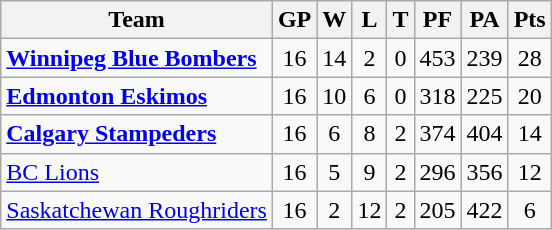<table class="wikitable">
<tr>
<th>Team</th>
<th>GP</th>
<th>W</th>
<th>L</th>
<th>T</th>
<th>PF</th>
<th>PA</th>
<th>Pts</th>
</tr>
<tr align="center">
<td align="left"><strong><a href='#'>Winnipeg Blue Bombers</a></strong></td>
<td>16</td>
<td>14</td>
<td>2</td>
<td>0</td>
<td>453</td>
<td>239</td>
<td>28</td>
</tr>
<tr align="center">
<td align="left"><strong><a href='#'>Edmonton Eskimos</a></strong></td>
<td>16</td>
<td>10</td>
<td>6</td>
<td>0</td>
<td>318</td>
<td>225</td>
<td>20</td>
</tr>
<tr align="center">
<td align="left"><strong><a href='#'>Calgary Stampeders</a></strong></td>
<td>16</td>
<td>6</td>
<td>8</td>
<td>2</td>
<td>374</td>
<td>404</td>
<td>14</td>
</tr>
<tr align="center">
<td align="left"><a href='#'>BC Lions</a></td>
<td>16</td>
<td>5</td>
<td>9</td>
<td>2</td>
<td>296</td>
<td>356</td>
<td>12</td>
</tr>
<tr align="center">
<td align="left"><a href='#'>Saskatchewan Roughriders</a></td>
<td>16</td>
<td>2</td>
<td>12</td>
<td>2</td>
<td>205</td>
<td>422</td>
<td>6</td>
</tr>
</table>
